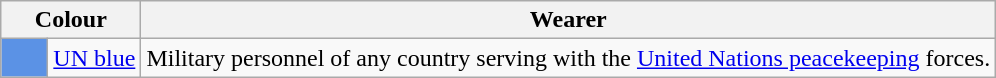<table class="wikitable">
<tr>
<th colspan="2">Colour</th>
<th>Wearer</th>
</tr>
<tr>
<td style="background:#5B92E5;">      </td>
<td><a href='#'>UN blue</a></td>
<td>Military personnel of any country serving with the <a href='#'>United Nations peacekeeping</a> forces.</td>
</tr>
</table>
